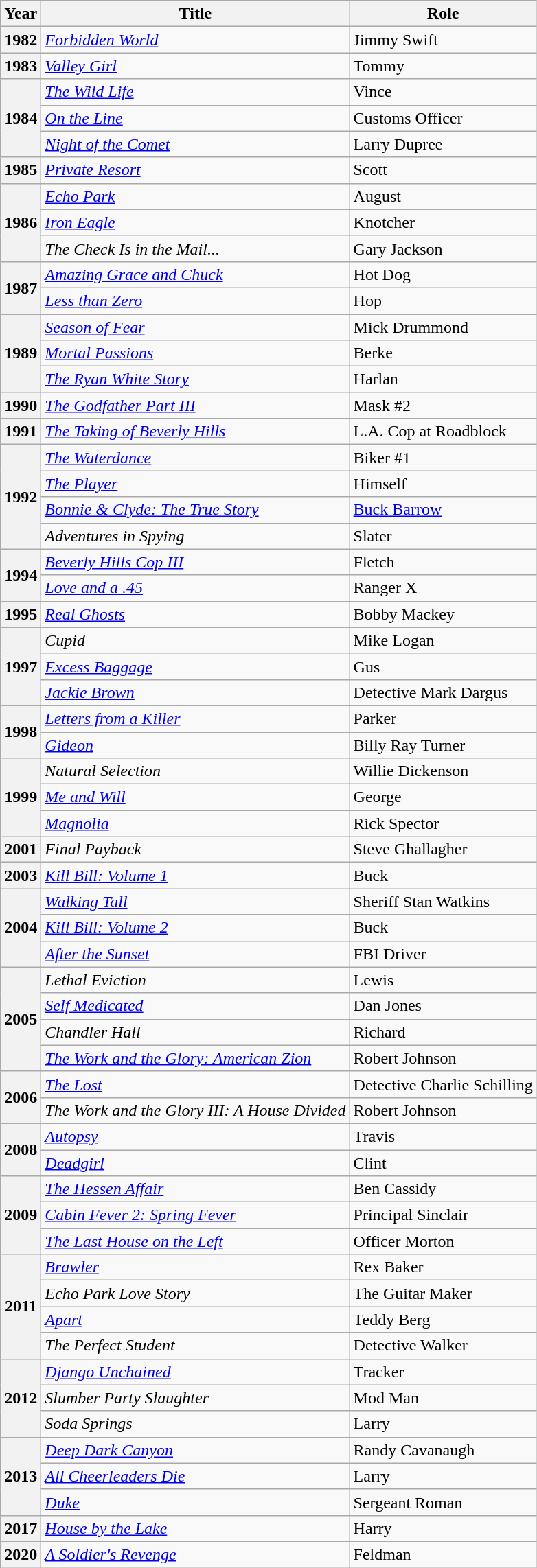<table class="wikitable plainrowheaders sortable">
<tr>
<th scope="col">Year</th>
<th scope="col">Title</th>
<th scope="col">Role</th>
</tr>
<tr>
<th scope="row">1982</th>
<td><em><a href='#'>Forbidden World</a></em></td>
<td>Jimmy Swift</td>
</tr>
<tr>
<th scope="row">1983</th>
<td><em><a href='#'>Valley Girl</a></em></td>
<td>Tommy</td>
</tr>
<tr>
<th scope="row" rowspan="3">1984</th>
<td><em><a href='#'>The Wild Life</a></em></td>
<td>Vince</td>
</tr>
<tr>
<td><em><a href='#'>On the Line</a></em></td>
<td>Customs Officer</td>
</tr>
<tr>
<td><em><a href='#'>Night of the Comet</a></em></td>
<td>Larry Dupree</td>
</tr>
<tr>
<th scope="row">1985</th>
<td><em><a href='#'>Private Resort</a></em></td>
<td>Scott</td>
</tr>
<tr>
<th scope="row" rowspan="3">1986</th>
<td><em><a href='#'>Echo Park</a></em></td>
<td>August</td>
</tr>
<tr>
<td><em><a href='#'>Iron Eagle</a></em></td>
<td>Knotcher</td>
</tr>
<tr>
<td><em>The Check Is in the Mail...</em></td>
<td>Gary Jackson</td>
</tr>
<tr>
<th scope="row" rowspan="2">1987</th>
<td><em><a href='#'>Amazing Grace and Chuck</a></em></td>
<td>Hot Dog</td>
</tr>
<tr>
<td><em><a href='#'>Less than Zero</a></em></td>
<td>Hop</td>
</tr>
<tr>
<th scope="row" rowspan="3">1989</th>
<td><em><a href='#'>Season of Fear</a></em></td>
<td>Mick Drummond</td>
</tr>
<tr>
<td><em><a href='#'>Mortal Passions</a></em></td>
<td>Berke</td>
</tr>
<tr>
<td><em><a href='#'>The Ryan White Story</a></em></td>
<td>Harlan</td>
</tr>
<tr>
<th scope="row">1990</th>
<td><em><a href='#'>The Godfather Part III</a></em></td>
<td>Mask #2</td>
</tr>
<tr>
<th scope="row">1991</th>
<td><em><a href='#'>The Taking of Beverly Hills</a></em></td>
<td>L.A. Cop at Roadblock</td>
</tr>
<tr>
<th scope="row" rowspan="4">1992</th>
<td><em><a href='#'>The Waterdance</a></em></td>
<td>Biker #1</td>
</tr>
<tr>
<td><em><a href='#'>The Player</a></em></td>
<td>Himself</td>
</tr>
<tr>
<td><em><a href='#'>Bonnie & Clyde: The True Story</a></em></td>
<td><a href='#'>Buck Barrow</a></td>
</tr>
<tr>
<td><em>Adventures in Spying</em></td>
<td>Slater</td>
</tr>
<tr>
<th scope="row" rowspan="2">1994</th>
<td><em><a href='#'>Beverly Hills Cop III</a></em></td>
<td>Fletch</td>
</tr>
<tr>
<td><em><a href='#'>Love and a .45</a></em></td>
<td>Ranger X</td>
</tr>
<tr>
<th scope="row">1995</th>
<td><em><a href='#'>Real Ghosts</a></em></td>
<td>Bobby Mackey</td>
</tr>
<tr>
<th scope="row" rowspan="3">1997</th>
<td><em>Cupid</em></td>
<td>Mike Logan</td>
</tr>
<tr>
<td><em><a href='#'>Excess Baggage</a></em></td>
<td>Gus</td>
</tr>
<tr>
<td><em><a href='#'>Jackie Brown</a></em></td>
<td>Detective Mark Dargus</td>
</tr>
<tr>
<th scope="row" rowspan="2">1998</th>
<td><em><a href='#'>Letters from a Killer</a></em></td>
<td>Parker</td>
</tr>
<tr>
<td><em><a href='#'>Gideon</a></em></td>
<td>Billy Ray Turner</td>
</tr>
<tr>
<th scope="row" rowspan="3">1999</th>
<td><em>Natural Selection</em></td>
<td>Willie Dickenson</td>
</tr>
<tr>
<td><em><a href='#'>Me and Will</a></em></td>
<td>George</td>
</tr>
<tr>
<td><em><a href='#'>Magnolia</a></em></td>
<td>Rick Spector</td>
</tr>
<tr>
<th scope="row">2001</th>
<td><em>Final Payback</em></td>
<td>Steve Ghallagher</td>
</tr>
<tr>
<th scope="row">2003</th>
<td><em><a href='#'>Kill Bill: Volume 1</a></em></td>
<td>Buck</td>
</tr>
<tr>
<th scope="row" rowspan="3">2004</th>
<td><em><a href='#'>Walking Tall</a></em></td>
<td>Sheriff Stan Watkins</td>
</tr>
<tr>
<td><em><a href='#'>Kill Bill: Volume 2</a></em></td>
<td>Buck</td>
</tr>
<tr>
<td><em><a href='#'>After the Sunset</a></em></td>
<td>FBI Driver</td>
</tr>
<tr>
<th scope="row" rowspan="4">2005</th>
<td><em>Lethal Eviction</em></td>
<td>Lewis</td>
</tr>
<tr>
<td><em><a href='#'>Self Medicated</a></em></td>
<td>Dan Jones</td>
</tr>
<tr>
<td><em>Chandler Hall</em></td>
<td>Richard</td>
</tr>
<tr>
<td><em><a href='#'>The Work and the Glory: American Zion</a></em></td>
<td>Robert Johnson</td>
</tr>
<tr>
<th scope="row" rowspan="2">2006</th>
<td><em><a href='#'>The Lost</a></em></td>
<td>Detective Charlie Schilling</td>
</tr>
<tr>
<td><em>The Work and the Glory III: A House Divided</em></td>
<td>Robert Johnson</td>
</tr>
<tr>
<th scope="row" rowspan="2">2008</th>
<td><em><a href='#'>Autopsy</a></em></td>
<td>Travis</td>
</tr>
<tr>
<td><em><a href='#'>Deadgirl</a></em></td>
<td>Clint</td>
</tr>
<tr>
<th scope="row" rowspan="3">2009</th>
<td><em><a href='#'>The Hessen Affair</a></em></td>
<td>Ben Cassidy</td>
</tr>
<tr>
<td><em><a href='#'>Cabin Fever 2: Spring Fever</a></em></td>
<td>Principal Sinclair</td>
</tr>
<tr>
<td><em><a href='#'>The Last House on the Left</a></em></td>
<td>Officer Morton</td>
</tr>
<tr>
<th scope="row" rowspan="4">2011</th>
<td><em><a href='#'>Brawler</a></em></td>
<td>Rex Baker</td>
</tr>
<tr>
<td><em>Echo Park Love Story</em></td>
<td>The Guitar Maker</td>
</tr>
<tr>
<td><em><a href='#'>Apart</a></em></td>
<td>Teddy Berg</td>
</tr>
<tr>
<td><em>The Perfect Student</em></td>
<td>Detective Walker</td>
</tr>
<tr>
<th scope="row" rowspan="3">2012</th>
<td><em><a href='#'>Django Unchained</a></em></td>
<td>Tracker</td>
</tr>
<tr>
<td><em>Slumber Party Slaughter</em></td>
<td>Mod Man</td>
</tr>
<tr>
<td><em>Soda Springs</em></td>
<td>Larry</td>
</tr>
<tr>
<th scope="row" rowspan="3">2013</th>
<td><em><a href='#'>Deep Dark Canyon</a></em></td>
<td>Randy Cavanaugh</td>
</tr>
<tr>
<td><em><a href='#'>All Cheerleaders Die</a></em></td>
<td>Larry</td>
</tr>
<tr>
<td><em><a href='#'>Duke</a></em></td>
<td>Sergeant Roman</td>
</tr>
<tr>
<th scope="row">2017</th>
<td><em><a href='#'>House by the Lake</a></em></td>
<td>Harry</td>
</tr>
<tr>
<th scope="row">2020</th>
<td><em><a href='#'>A Soldier's Revenge</a></em></td>
<td>Feldman</td>
</tr>
</table>
